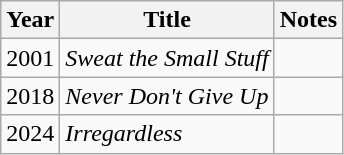<table class="wikitable sortable">
<tr>
<th>Year</th>
<th>Title</th>
<th class="unsortable">Notes</th>
</tr>
<tr>
<td>2001</td>
<td><em>Sweat the Small Stuff</em></td>
<td></td>
</tr>
<tr>
<td>2018</td>
<td><em>Never Don't Give Up</em></td>
<td></td>
</tr>
<tr>
<td>2024</td>
<td><em>Irregardless</em></td>
<td></td>
</tr>
</table>
